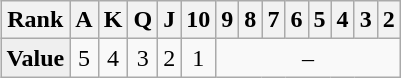<table class="wikitable" align="right">
<tr>
<th>Rank</th>
<th>A</th>
<th>K</th>
<th>Q</th>
<th>J</th>
<th>10</th>
<th>9</th>
<th>8</th>
<th>7</th>
<th>6</th>
<th>5</th>
<th>4</th>
<th>3</th>
<th>2</th>
</tr>
<tr align="center">
<td style="background:#efefef;"><strong>Value</strong></td>
<td>5</td>
<td>4</td>
<td>3</td>
<td>2</td>
<td>1</td>
<td colspan=8>–</td>
</tr>
</table>
